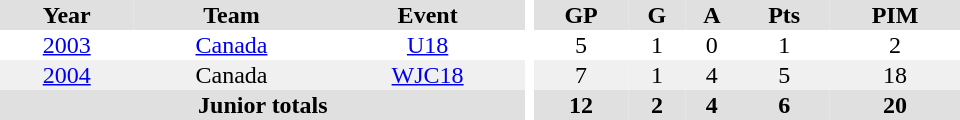<table border="0" cellpadding="1" cellspacing="0" ID="Table3" style="text-align:center; width:40em">
<tr ALIGN="center" bgcolor="#e0e0e0">
<th>Year</th>
<th>Team</th>
<th>Event</th>
<th rowspan="99" bgcolor="#ffffff"></th>
<th>GP</th>
<th>G</th>
<th>A</th>
<th>Pts</th>
<th>PIM</th>
</tr>
<tr>
<td><a href='#'>2003</a></td>
<td><a href='#'>Canada</a></td>
<td><a href='#'>U18</a></td>
<td>5</td>
<td>1</td>
<td>0</td>
<td>1</td>
<td>2</td>
</tr>
<tr bgcolor="#f0f0f0">
<td><a href='#'>2004</a></td>
<td>Canada</td>
<td><a href='#'>WJC18</a></td>
<td>7</td>
<td>1</td>
<td>4</td>
<td>5</td>
<td>18</td>
</tr>
<tr bgcolor="#e0e0e0">
<th colspan="3">Junior totals</th>
<th>12</th>
<th>2</th>
<th>4</th>
<th>6</th>
<th>20</th>
</tr>
</table>
